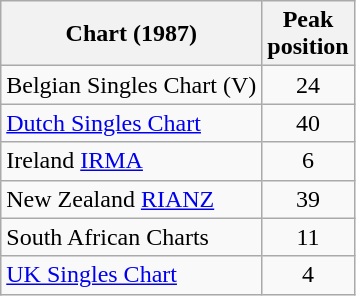<table class="wikitable sortable">
<tr>
<th align="left">Chart (1987)</th>
<th style="text-align:center;">Peak<br>position</th>
</tr>
<tr>
<td align="left">Belgian Singles Chart (V)</td>
<td style="text-align:center;">24</td>
</tr>
<tr>
<td align="left"><a href='#'>Dutch Singles Chart</a></td>
<td style="text-align:center;">40</td>
</tr>
<tr>
<td align="left">Ireland <a href='#'>IRMA</a></td>
<td style="text-align:center;">6</td>
</tr>
<tr>
<td align="left">New Zealand <a href='#'>RIANZ</a></td>
<td style="text-align:center;">39</td>
</tr>
<tr>
<td align="left">South African Charts</td>
<td style="text-align:center;">11</td>
</tr>
<tr>
<td align="left"><a href='#'>UK Singles Chart</a></td>
<td style="text-align:center;">4</td>
</tr>
</table>
